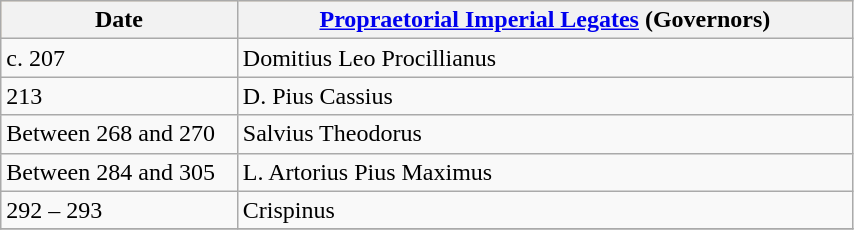<table class="wikitable"  width="45%">
<tr bgcolor="#FFDEAD">
<th width="15%">Date</th>
<th width="39%"><a href='#'>Propraetorial Imperial Legates</a> (Governors)</th>
</tr>
<tr>
<td>c. 207</td>
<td>Domitius Leo Procillianus</td>
</tr>
<tr>
<td>213</td>
<td>D. Pius Cassius</td>
</tr>
<tr>
<td>Between 268 and 270</td>
<td>Salvius Theodorus</td>
</tr>
<tr>
<td>Between 284 and 305</td>
<td>L. Artorius Pius Maximus</td>
</tr>
<tr>
<td>292 – 293</td>
<td>Crispinus</td>
</tr>
<tr>
</tr>
</table>
